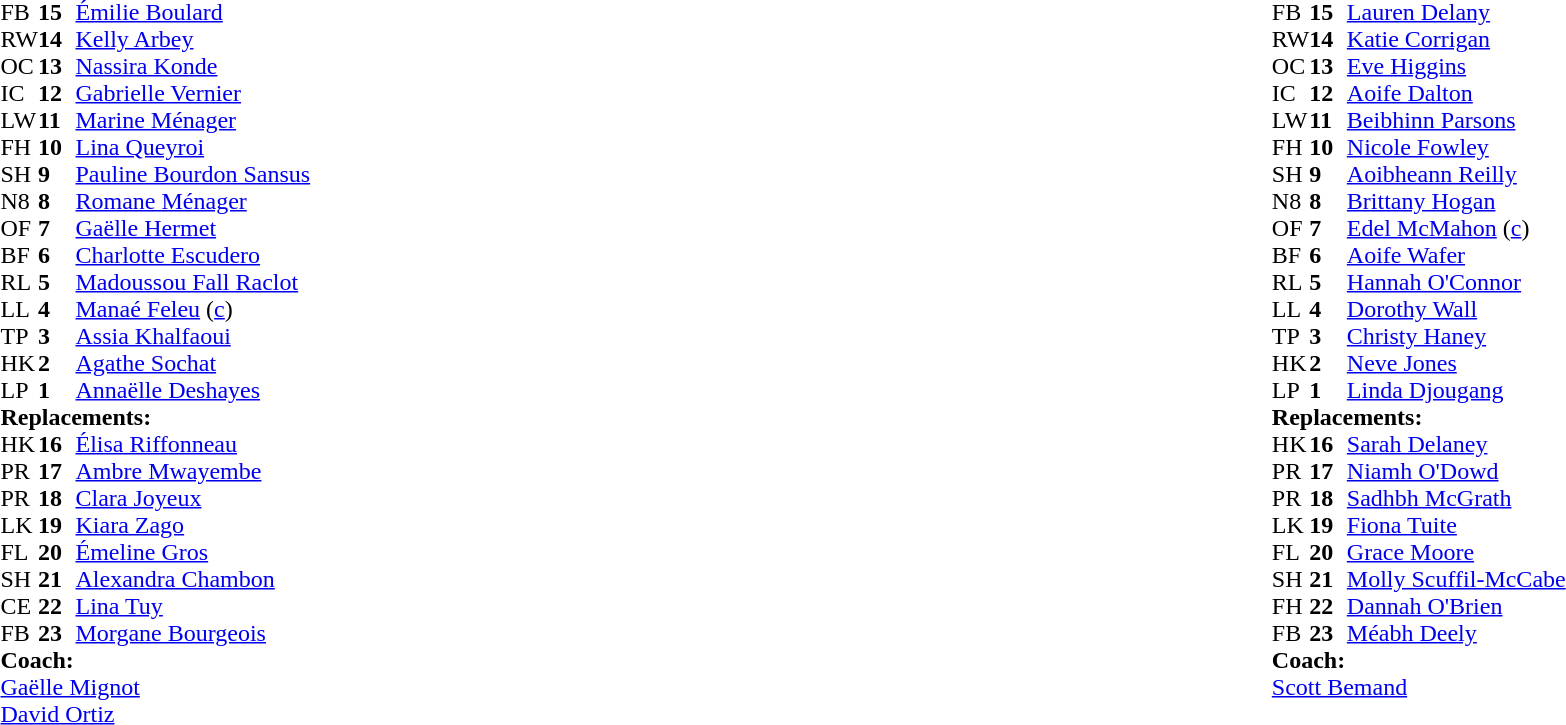<table style="width:100%">
<tr>
<td style="vertical-align:top; width:50%"><br><table cellspacing="0" cellpadding="0">
<tr>
<th width="25"></th>
<th width="25"></th>
</tr>
<tr>
<td>FB</td>
<td><strong>15</strong></td>
<td><a href='#'>Émilie Boulard</a></td>
</tr>
<tr>
<td>RW</td>
<td><strong>14</strong></td>
<td><a href='#'>Kelly Arbey</a></td>
</tr>
<tr>
<td>OC</td>
<td><strong>13</strong></td>
<td><a href='#'>Nassira Konde</a></td>
</tr>
<tr>
<td>IC</td>
<td><strong>12</strong></td>
<td><a href='#'>Gabrielle Vernier</a></td>
</tr>
<tr>
<td>LW</td>
<td><strong>11</strong></td>
<td><a href='#'>Marine Ménager</a></td>
<td></td>
<td></td>
</tr>
<tr>
<td>FH</td>
<td><strong>10</strong></td>
<td><a href='#'>Lina Queyroi</a></td>
<td></td>
<td></td>
</tr>
<tr>
<td>SH</td>
<td><strong>9</strong></td>
<td><a href='#'>Pauline Bourdon Sansus</a></td>
<td></td>
<td></td>
</tr>
<tr>
<td>N8</td>
<td><strong>8</strong></td>
<td><a href='#'>Romane Ménager</a></td>
</tr>
<tr>
<td>OF</td>
<td><strong>7</strong></td>
<td><a href='#'>Gaëlle Hermet</a></td>
</tr>
<tr>
<td>BF</td>
<td><strong>6</strong></td>
<td><a href='#'>Charlotte Escudero</a></td>
</tr>
<tr>
<td>RL</td>
<td><strong>5</strong></td>
<td><a href='#'>Madoussou Fall Raclot</a></td>
<td></td>
<td></td>
</tr>
<tr>
<td>LL</td>
<td><strong>4</strong></td>
<td><a href='#'>Manaé Feleu</a> (<a href='#'>c</a>)</td>
<td></td>
<td></td>
</tr>
<tr>
<td>TP</td>
<td><strong>3</strong></td>
<td><a href='#'>Assia Khalfaoui</a></td>
<td></td>
<td></td>
</tr>
<tr>
<td>HK</td>
<td><strong>2</strong></td>
<td><a href='#'>Agathe Sochat</a></td>
<td></td>
<td></td>
</tr>
<tr>
<td>LP</td>
<td><strong>1</strong></td>
<td><a href='#'>Annaëlle Deshayes</a></td>
<td></td>
<td></td>
</tr>
<tr>
<td colspan=3><strong>Replacements:</strong></td>
</tr>
<tr>
<td>HK</td>
<td><strong>16</strong></td>
<td><a href='#'>Élisa Riffonneau</a></td>
<td></td>
<td></td>
</tr>
<tr>
<td>PR</td>
<td><strong>17</strong></td>
<td><a href='#'>Ambre Mwayembe</a></td>
<td></td>
<td></td>
</tr>
<tr>
<td>PR</td>
<td><strong>18</strong></td>
<td><a href='#'>Clara Joyeux</a></td>
<td></td>
<td></td>
</tr>
<tr>
<td>LK</td>
<td><strong>19</strong></td>
<td><a href='#'>Kiara Zago</a></td>
<td></td>
<td></td>
</tr>
<tr>
<td>FL</td>
<td><strong>20</strong></td>
<td><a href='#'>Émeline Gros</a></td>
<td></td>
<td></td>
</tr>
<tr>
<td>SH</td>
<td><strong>21</strong></td>
<td><a href='#'>Alexandra Chambon</a></td>
<td></td>
<td></td>
</tr>
<tr>
<td>CE</td>
<td><strong>22</strong></td>
<td><a href='#'>Lina Tuy</a></td>
<td></td>
<td></td>
</tr>
<tr>
<td>FB</td>
<td><strong>23</strong></td>
<td><a href='#'>Morgane Bourgeois</a></td>
<td></td>
<td></td>
</tr>
<tr>
<td colspan=3><strong>Coach:</strong></td>
</tr>
<tr>
<td colspan="4"> <a href='#'>Gaëlle Mignot</a><br> <a href='#'>David Ortiz</a></td>
</tr>
</table>
</td>
<td style="vertical-align:top"></td>
<td style="vertical-align:top; width:50%"><br><table cellspacing="0" cellpadding="0" style="margin:auto">
<tr>
<th width="25"></th>
<th width="25"></th>
</tr>
<tr>
<td>FB</td>
<td><strong>15</strong></td>
<td><a href='#'>Lauren Delany</a></td>
</tr>
<tr>
<td>RW</td>
<td><strong>14</strong></td>
<td><a href='#'>Katie Corrigan</a></td>
<td></td>
<td></td>
</tr>
<tr>
<td>OC</td>
<td><strong>13</strong></td>
<td><a href='#'>Eve Higgins</a></td>
</tr>
<tr>
<td>IC</td>
<td><strong>12</strong></td>
<td><a href='#'>Aoife Dalton</a></td>
</tr>
<tr>
<td>LW</td>
<td><strong>11</strong></td>
<td><a href='#'>Beibhinn Parsons</a></td>
</tr>
<tr>
<td>FH</td>
<td><strong>10</strong></td>
<td><a href='#'>Nicole Fowley</a></td>
<td></td>
<td></td>
</tr>
<tr>
<td>SH</td>
<td><strong>9</strong></td>
<td><a href='#'>Aoibheann Reilly</a></td>
<td></td>
<td></td>
</tr>
<tr>
<td>N8</td>
<td><strong>8</strong></td>
<td><a href='#'>Brittany Hogan</a></td>
</tr>
<tr>
<td>OF</td>
<td><strong>7</strong></td>
<td><a href='#'>Edel McMahon</a> (<a href='#'>c</a>)</td>
<td></td>
<td></td>
</tr>
<tr>
<td>BF</td>
<td><strong>6</strong></td>
<td><a href='#'>Aoife Wafer</a></td>
<td></td>
<td></td>
</tr>
<tr>
<td>RL</td>
<td><strong>5</strong></td>
<td><a href='#'>Hannah O'Connor</a></td>
</tr>
<tr>
<td>LL</td>
<td><strong>4</strong></td>
<td><a href='#'>Dorothy Wall</a></td>
<td></td>
<td></td>
</tr>
<tr>
<td>TP</td>
<td><strong>3</strong></td>
<td><a href='#'>Christy Haney</a></td>
<td></td>
<td></td>
</tr>
<tr>
<td>HK</td>
<td><strong>2</strong></td>
<td><a href='#'>Neve Jones</a></td>
</tr>
<tr>
<td>LP</td>
<td><strong>1</strong></td>
<td><a href='#'>Linda Djougang</a></td>
<td></td>
<td></td>
</tr>
<tr>
<td colspan=3><strong>Replacements:</strong></td>
</tr>
<tr>
<td>HK</td>
<td><strong>16</strong></td>
<td><a href='#'>Sarah Delaney</a></td>
<td></td>
<td></td>
</tr>
<tr>
<td>PR</td>
<td><strong>17</strong></td>
<td><a href='#'>Niamh O'Dowd</a></td>
<td></td>
<td></td>
</tr>
<tr>
<td>PR</td>
<td><strong>18</strong></td>
<td><a href='#'>Sadhbh McGrath</a></td>
<td></td>
<td></td>
</tr>
<tr>
<td>LK</td>
<td><strong>19</strong></td>
<td><a href='#'>Fiona Tuite</a></td>
<td></td>
<td></td>
</tr>
<tr>
<td>FL</td>
<td><strong>20</strong></td>
<td><a href='#'>Grace Moore</a></td>
<td></td>
<td></td>
</tr>
<tr>
<td>SH</td>
<td><strong>21</strong></td>
<td><a href='#'>Molly Scuffil-McCabe</a></td>
<td></td>
<td></td>
</tr>
<tr>
<td>FH</td>
<td><strong>22</strong></td>
<td><a href='#'>Dannah O'Brien</a></td>
<td></td>
<td></td>
</tr>
<tr>
<td>FB</td>
<td><strong>23</strong></td>
<td><a href='#'>Méabh Deely</a></td>
<td></td>
<td></td>
</tr>
<tr>
<td colspan=3><strong>Coach:</strong></td>
</tr>
<tr>
<td colspan="4"> <a href='#'>Scott Bemand</a></td>
</tr>
</table>
</td>
</tr>
</table>
